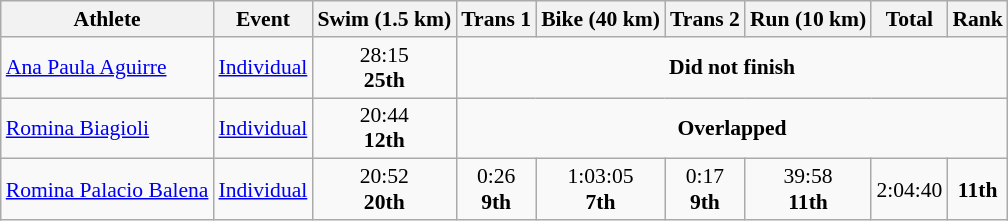<table class="wikitable" style="font-size:90%">
<tr>
<th>Athlete</th>
<th>Event</th>
<th>Swim (1.5 km)</th>
<th>Trans 1</th>
<th>Bike (40 km)</th>
<th>Trans 2</th>
<th>Run (10 km)</th>
<th>Total</th>
<th>Rank</th>
</tr>
<tr>
<td><a href='#'>Ana Paula Aguirre</a></td>
<td><a href='#'>Individual</a></td>
<td align=center>28:15<br><strong>25th</strong></td>
<td align="center" colspan="7"><strong>Did not finish</strong></td>
</tr>
<tr>
<td><a href='#'>Romina Biagioli</a></td>
<td><a href='#'>Individual</a></td>
<td align=center>20:44<br><strong>12th</strong></td>
<td align="center" colspan="7"><strong>Overlapped</strong></td>
</tr>
<tr>
<td><a href='#'>Romina Palacio Balena</a></td>
<td><a href='#'>Individual</a></td>
<td align=center>20:52<br><strong>20th</strong></td>
<td align=center>0:26<br><strong>9th</strong></td>
<td align=center>1:03:05<br><strong>7th</strong></td>
<td align=center>0:17<br><strong>9th</strong></td>
<td align=center>39:58<br><strong>11th</strong></td>
<td align=center>2:04:40</td>
<td align=center><strong>11th</strong></td>
</tr>
</table>
